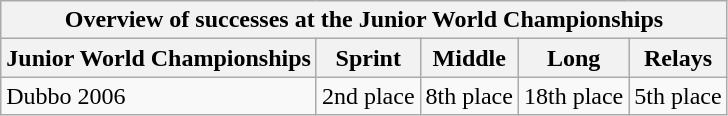<table class="wikitable">
<tr>
<th colspan="5">Overview of successes at the Junior World Championships</th>
</tr>
<tr>
<th>Junior World Championships</th>
<th>Sprint</th>
<th>Middle</th>
<th>Long</th>
<th>Relays</th>
</tr>
<tr>
<td>Dubbo 2006</td>
<td>2nd place</td>
<td>8th place</td>
<td>18th place</td>
<td>5th place</td>
</tr>
</table>
